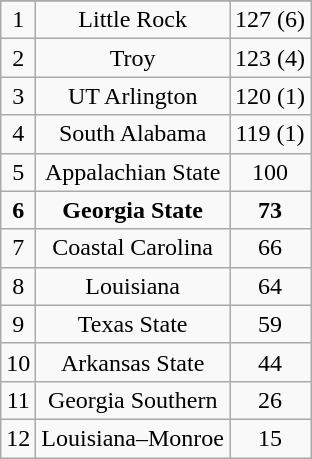<table class="wikitable">
<tr align="center">
</tr>
<tr align="center">
<td>1</td>
<td>Little Rock</td>
<td>127 (6)</td>
</tr>
<tr align="center">
<td>2</td>
<td>Troy</td>
<td>123 (4)</td>
</tr>
<tr align="center">
<td>3</td>
<td>UT Arlington</td>
<td>120 (1)</td>
</tr>
<tr align="center">
<td>4</td>
<td>South Alabama</td>
<td>119 (1)</td>
</tr>
<tr align="center">
<td>5</td>
<td>Appalachian State</td>
<td>100</td>
</tr>
<tr align="center">
<td><strong>6</strong></td>
<td><strong>Georgia State</strong></td>
<td><strong>73</strong></td>
</tr>
<tr align="center">
<td>7</td>
<td>Coastal Carolina</td>
<td>66</td>
</tr>
<tr align="center">
<td>8</td>
<td>Louisiana</td>
<td>64</td>
</tr>
<tr align="center">
<td>9</td>
<td>Texas State</td>
<td>59</td>
</tr>
<tr align="center">
<td>10</td>
<td>Arkansas State</td>
<td>44</td>
</tr>
<tr align="center">
<td>11</td>
<td>Georgia Southern</td>
<td>26</td>
</tr>
<tr align="center">
<td>12</td>
<td>Louisiana–Monroe</td>
<td>15</td>
</tr>
</table>
